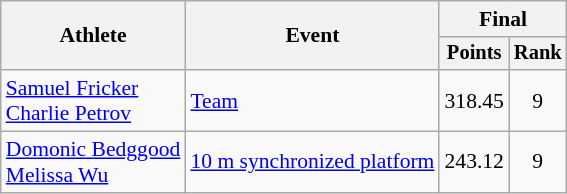<table class="wikitable" style="text-align:center; font-size:90%">
<tr>
<th rowspan=2>Athlete</th>
<th rowspan=2>Event</th>
<th colspan=2>Final</th>
</tr>
<tr style="font-size:95%">
<th>Points</th>
<th>Rank</th>
</tr>
<tr>
<td align=left><a href='#'>Samuel Fricker</a><br><a href='#'>Charlie Petrov</a></td>
<td align=left><a href='#'>Team</a></td>
<td>318.45</td>
<td>9</td>
</tr>
<tr>
<td align=left><a href='#'>Domonic Bedggood</a><br><a href='#'>Melissa Wu</a></td>
<td align=left><a href='#'>10 m synchronized platform</a></td>
<td>243.12</td>
<td>9</td>
</tr>
</table>
